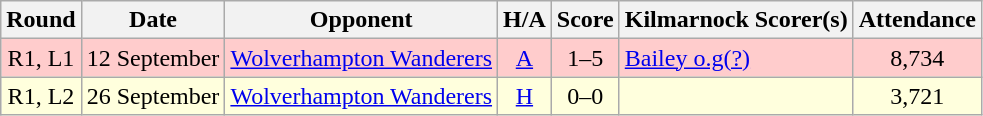<table class="wikitable" style="text-align:center">
<tr>
<th>Round</th>
<th>Date</th>
<th>Opponent</th>
<th>H/A</th>
<th>Score</th>
<th>Kilmarnock Scorer(s)</th>
<th>Attendance</th>
</tr>
<tr bgcolor=#FFCCCC>
<td>R1, L1</td>
<td align=left>12 September</td>
<td align=left><a href='#'>Wolverhampton Wanderers</a></td>
<td><a href='#'>A</a></td>
<td>1–5</td>
<td align=left><a href='#'>Bailey o.g(?)</a></td>
<td>8,734</td>
</tr>
<tr bgcolor=#FFFFDD>
<td>R1, L2</td>
<td align=left>26 September</td>
<td align=left><a href='#'>Wolverhampton Wanderers</a></td>
<td><a href='#'>H</a></td>
<td>0–0</td>
<td align=left></td>
<td>3,721</td>
</tr>
</table>
